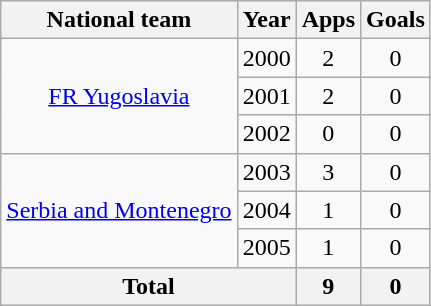<table class="wikitable" style="text-align:center">
<tr>
<th>National team</th>
<th>Year</th>
<th>Apps</th>
<th>Goals</th>
</tr>
<tr>
<td rowspan="3"><a href='#'>FR Yugoslavia</a></td>
<td>2000</td>
<td>2</td>
<td>0</td>
</tr>
<tr>
<td>2001</td>
<td>2</td>
<td>0</td>
</tr>
<tr>
<td>2002</td>
<td>0</td>
<td>0</td>
</tr>
<tr>
<td rowspan="3"><a href='#'>Serbia and Montenegro</a></td>
<td>2003</td>
<td>3</td>
<td>0</td>
</tr>
<tr>
<td>2004</td>
<td>1</td>
<td>0</td>
</tr>
<tr>
<td>2005</td>
<td>1</td>
<td>0</td>
</tr>
<tr>
<th colspan="2">Total</th>
<th>9</th>
<th>0</th>
</tr>
</table>
